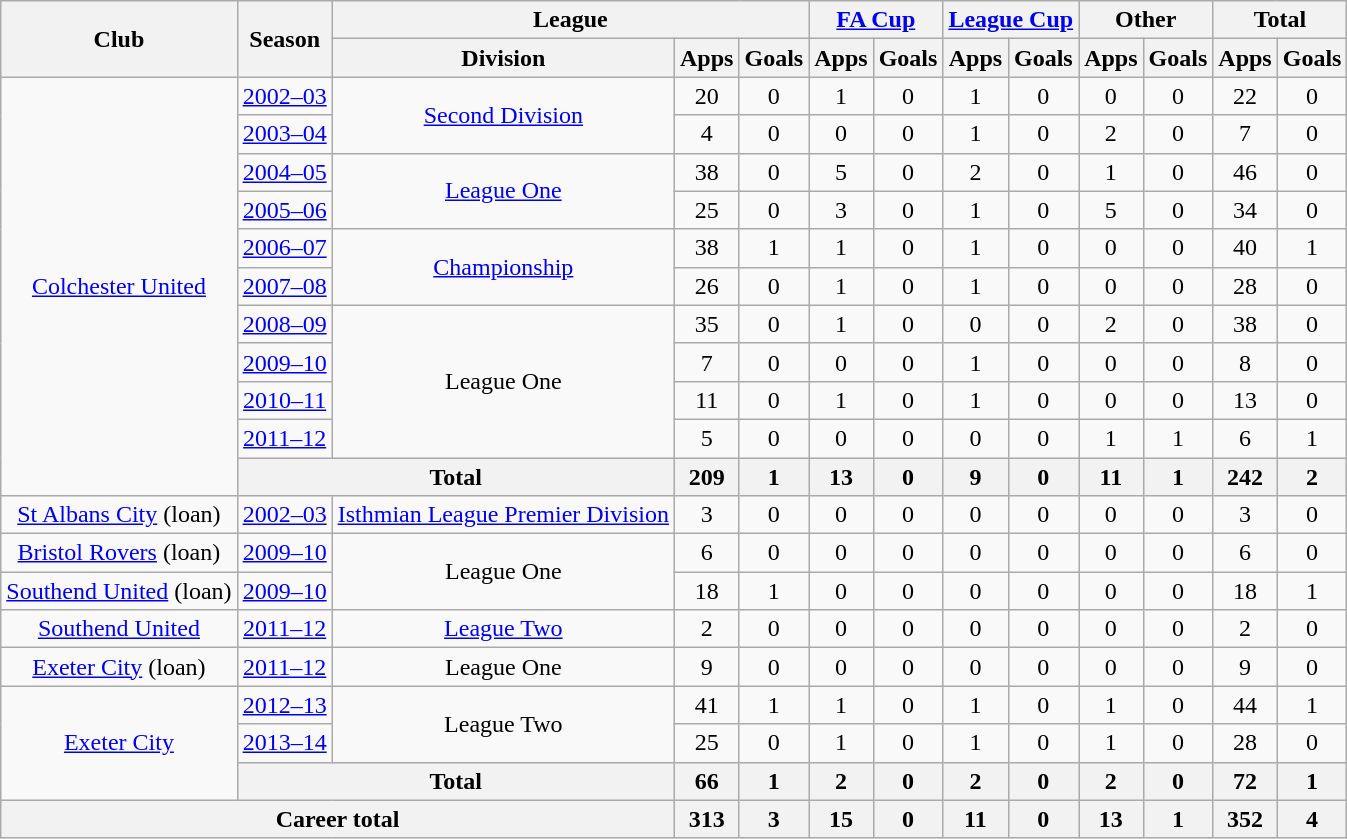<table class="wikitable" style="text-align: center;">
<tr>
<th rowspan="2">Club</th>
<th rowspan="2">Season</th>
<th colspan="3">League</th>
<th colspan="2"><a href='#'>FA Cup</a></th>
<th colspan="2"><a href='#'>League Cup</a></th>
<th colspan="2">Other</th>
<th colspan="2">Total</th>
</tr>
<tr>
<th>Division</th>
<th>Apps</th>
<th>Goals</th>
<th>Apps</th>
<th>Goals</th>
<th>Apps</th>
<th>Goals</th>
<th>Apps</th>
<th>Goals</th>
<th>Apps</th>
<th>Goals</th>
</tr>
<tr>
<td rowspan="11" valign="centre"><a href='#'>Colchester United</a></td>
<td><a href='#'>2002–03</a></td>
<td rowspan="2"><a href='#'>Second Division</a></td>
<td>20</td>
<td>0</td>
<td>1</td>
<td>0</td>
<td>1</td>
<td>0</td>
<td>0</td>
<td>0</td>
<td>22</td>
<td>0</td>
</tr>
<tr>
<td><a href='#'>2003–04</a></td>
<td>4</td>
<td>0</td>
<td>0</td>
<td>0</td>
<td>1</td>
<td>0</td>
<td>2</td>
<td>0</td>
<td>7</td>
<td>0</td>
</tr>
<tr>
<td><a href='#'>2004–05</a></td>
<td rowspan="2"><a href='#'>League One</a></td>
<td>38</td>
<td>0</td>
<td>5</td>
<td>0</td>
<td>2</td>
<td>0</td>
<td>1</td>
<td>0</td>
<td>46</td>
<td>0</td>
</tr>
<tr>
<td><a href='#'>2005–06</a></td>
<td>25</td>
<td>0</td>
<td>3</td>
<td>0</td>
<td>1</td>
<td>0</td>
<td>5</td>
<td>0</td>
<td>34</td>
<td>0</td>
</tr>
<tr>
<td><a href='#'>2006–07</a></td>
<td rowspan="2"><a href='#'>Championship</a></td>
<td>38</td>
<td>1</td>
<td>1</td>
<td>0</td>
<td>1</td>
<td>0</td>
<td>0</td>
<td>0</td>
<td>40</td>
<td>1</td>
</tr>
<tr>
<td><a href='#'>2007–08</a></td>
<td>26</td>
<td>0</td>
<td>1</td>
<td>0</td>
<td>1</td>
<td>0</td>
<td>0</td>
<td>0</td>
<td>28</td>
<td>0</td>
</tr>
<tr>
<td><a href='#'>2008–09</a></td>
<td rowspan="4">League One</td>
<td>35</td>
<td>0</td>
<td>1</td>
<td>0</td>
<td>0</td>
<td>0</td>
<td>2</td>
<td>0</td>
<td>38</td>
<td>0</td>
</tr>
<tr>
<td><a href='#'>2009–10</a></td>
<td>7</td>
<td>0</td>
<td>0</td>
<td>0</td>
<td>1</td>
<td>0</td>
<td>0</td>
<td>0</td>
<td>8</td>
<td>0</td>
</tr>
<tr>
<td><a href='#'>2010–11</a></td>
<td>11</td>
<td>0</td>
<td>1</td>
<td>0</td>
<td>1</td>
<td>0</td>
<td>0</td>
<td>0</td>
<td>13</td>
<td>0</td>
</tr>
<tr>
<td><a href='#'>2011–12</a></td>
<td>5</td>
<td>0</td>
<td>0</td>
<td>0</td>
<td>0</td>
<td>0</td>
<td>1</td>
<td>1</td>
<td>6</td>
<td>1</td>
</tr>
<tr>
<th colspan="2">Total</th>
<th>209</th>
<th>1</th>
<th>13</th>
<th>0</th>
<th>9</th>
<th>0</th>
<th>11</th>
<th>1</th>
<th>242</th>
<th>2</th>
</tr>
<tr>
<td valign="centre"><a href='#'>St Albans City</a> (loan)</td>
<td><a href='#'>2002–03</a></td>
<td><a href='#'>Isthmian League Premier Division</a></td>
<td>3</td>
<td>0</td>
<td>0</td>
<td>0</td>
<td>0</td>
<td>0</td>
<td>0</td>
<td>0</td>
<td>3</td>
<td>0</td>
</tr>
<tr>
<td valign="centre"><a href='#'>Bristol Rovers</a> (loan)</td>
<td><a href='#'>2009–10</a></td>
<td rowspan="2">League One</td>
<td>6</td>
<td>0</td>
<td>0</td>
<td>0</td>
<td>0</td>
<td>0</td>
<td>0</td>
<td>0</td>
<td>6</td>
<td>0</td>
</tr>
<tr>
<td valign="centre"><a href='#'>Southend United</a> (loan)</td>
<td><a href='#'>2009–10</a></td>
<td>18</td>
<td>1</td>
<td>0</td>
<td>0</td>
<td>0</td>
<td>0</td>
<td>0</td>
<td>0</td>
<td>18</td>
<td>1</td>
</tr>
<tr>
<td valign="centre"><a href='#'>Southend United</a></td>
<td><a href='#'>2011–12</a></td>
<td><a href='#'>League Two</a></td>
<td>2</td>
<td>0</td>
<td>0</td>
<td>0</td>
<td>0</td>
<td>0</td>
<td>0</td>
<td>0</td>
<td>2</td>
<td>0</td>
</tr>
<tr>
<td valign="centre"><a href='#'>Exeter City</a> (loan)</td>
<td><a href='#'>2011–12</a></td>
<td>League One</td>
<td>9</td>
<td>0</td>
<td>0</td>
<td>0</td>
<td>0</td>
<td>0</td>
<td>0</td>
<td>0</td>
<td>9</td>
<td>0</td>
</tr>
<tr>
<td rowspan="3" valign="centre"><a href='#'>Exeter City</a></td>
<td><a href='#'>2012–13</a></td>
<td rowspan="2">League Two</td>
<td>41</td>
<td>1</td>
<td>1</td>
<td>0</td>
<td>1</td>
<td>0</td>
<td>1</td>
<td>0</td>
<td>44</td>
<td>1</td>
</tr>
<tr>
<td><a href='#'>2013–14</a></td>
<td>25</td>
<td>0</td>
<td>1</td>
<td>0</td>
<td>1</td>
<td>0</td>
<td>1</td>
<td>0</td>
<td>28</td>
<td>0</td>
</tr>
<tr>
<th colspan="2">Total</th>
<th>66</th>
<th>1</th>
<th>2</th>
<th>0</th>
<th>2</th>
<th>0</th>
<th>2</th>
<th>0</th>
<th>72</th>
<th>1</th>
</tr>
<tr>
<th colspan="3">Career total</th>
<th>313</th>
<th>3</th>
<th>15</th>
<th>0</th>
<th>11</th>
<th>0</th>
<th>13</th>
<th>1</th>
<th>352</th>
<th>4</th>
</tr>
</table>
